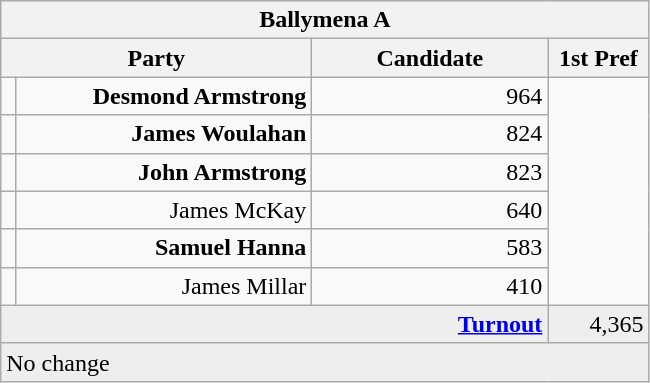<table class="wikitable">
<tr>
<th colspan="4" align="center">Ballymena A</th>
</tr>
<tr>
<th colspan="2" align="center" width=200>Party</th>
<th width=150>Candidate</th>
<th width=60>1st Pref</th>
</tr>
<tr>
<td></td>
<td align="right"><strong>Desmond Armstrong</strong></td>
<td align="right">964</td>
</tr>
<tr>
<td></td>
<td align="right"><strong>James Woulahan</strong></td>
<td align="right">824</td>
</tr>
<tr>
<td></td>
<td align="right"><strong>John Armstrong</strong></td>
<td align="right">823</td>
</tr>
<tr>
<td></td>
<td align="right">James McKay</td>
<td align="right">640</td>
</tr>
<tr>
<td></td>
<td align="right"><strong>Samuel Hanna</strong></td>
<td align="right">583</td>
</tr>
<tr>
<td></td>
<td align="right">James Millar</td>
<td align="right">410</td>
</tr>
<tr bgcolor="EEEEEE">
<td colspan=3 align="right"><strong><a href='#'>Turnout</a></strong></td>
<td align="right">4,365</td>
</tr>
<tr>
<td colspan=4 bgcolor="EEEEEE">No change</td>
</tr>
</table>
